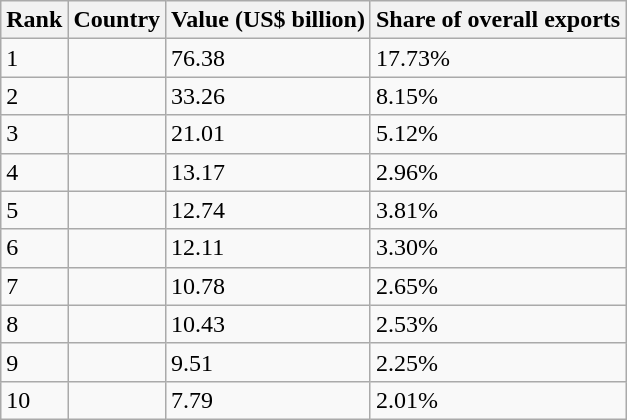<table class="wikitable">
<tr>
<th>Rank</th>
<th>Country</th>
<th>Value (US$ billion)</th>
<th>Share of overall exports</th>
</tr>
<tr>
<td>1</td>
<td></td>
<td>76.38</td>
<td>17.73%</td>
</tr>
<tr>
<td>2</td>
<td></td>
<td>33.26</td>
<td>8.15%</td>
</tr>
<tr>
<td>3</td>
<td></td>
<td>21.01</td>
<td>5.12%</td>
</tr>
<tr>
<td>4</td>
<td></td>
<td>13.17</td>
<td>2.96%</td>
</tr>
<tr>
<td>5</td>
<td></td>
<td>12.74</td>
<td>3.81%</td>
</tr>
<tr>
<td>6</td>
<td></td>
<td>12.11</td>
<td>3.30%</td>
</tr>
<tr>
<td>7</td>
<td></td>
<td>10.78</td>
<td>2.65%</td>
</tr>
<tr>
<td>8</td>
<td></td>
<td>10.43</td>
<td>2.53%</td>
</tr>
<tr>
<td>9</td>
<td></td>
<td>9.51</td>
<td>2.25%</td>
</tr>
<tr>
<td>10</td>
<td></td>
<td>7.79</td>
<td>2.01%</td>
</tr>
</table>
